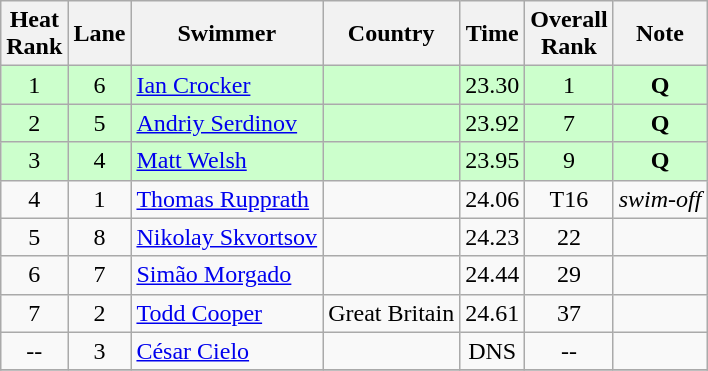<table class="wikitable" style="text-align:center">
<tr>
<th>Heat <br>Rank</th>
<th>Lane</th>
<th>Swimmer</th>
<th>Country</th>
<th>Time</th>
<th>Overall<br>Rank</th>
<th>Note</th>
</tr>
<tr bgcolor=#ccffcc>
<td>1</td>
<td>6</td>
<td align=left><a href='#'>Ian Crocker</a></td>
<td align=left></td>
<td>23.30</td>
<td>1</td>
<td><strong>Q</strong></td>
</tr>
<tr bgcolor=#ccffcc>
<td>2</td>
<td>5</td>
<td align=left><a href='#'>Andriy Serdinov</a></td>
<td align=left></td>
<td>23.92</td>
<td>7</td>
<td><strong>Q</strong></td>
</tr>
<tr bgcolor=#ccffcc>
<td>3</td>
<td>4</td>
<td align=left><a href='#'>Matt Welsh</a></td>
<td align=left></td>
<td>23.95</td>
<td>9</td>
<td><strong>Q</strong></td>
</tr>
<tr>
<td>4</td>
<td>1</td>
<td align=left><a href='#'>Thomas Rupprath</a></td>
<td align=left></td>
<td>24.06</td>
<td>T16</td>
<td><em>swim-off</em></td>
</tr>
<tr>
<td>5</td>
<td>8</td>
<td align=left><a href='#'>Nikolay Skvortsov</a></td>
<td align=left></td>
<td>24.23</td>
<td>22</td>
<td></td>
</tr>
<tr>
<td>6</td>
<td>7</td>
<td align=left><a href='#'>Simão Morgado</a></td>
<td align=left></td>
<td>24.44</td>
<td>29</td>
<td></td>
</tr>
<tr>
<td>7</td>
<td>2</td>
<td align=left><a href='#'>Todd Cooper</a></td>
<td align=left> Great Britain</td>
<td>24.61</td>
<td>37</td>
<td></td>
</tr>
<tr>
<td>--</td>
<td>3</td>
<td align=left><a href='#'>César Cielo</a></td>
<td align=left></td>
<td>DNS</td>
<td>--</td>
<td></td>
</tr>
<tr>
</tr>
</table>
